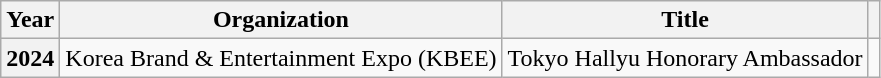<table class="wikitable plainrowheaders sortable" style="text-align:center">
<tr>
<th scope="col">Year</th>
<th scope="col">Organization</th>
<th scope="col">Title</th>
<th scope="col" class="unsortable"></th>
</tr>
<tr>
<th scope="row">2024</th>
<td>Korea Brand & Entertainment Expo (KBEE)</td>
<td style="text-align:left">Tokyo Hallyu Honorary Ambassador</td>
<td></td>
</tr>
</table>
